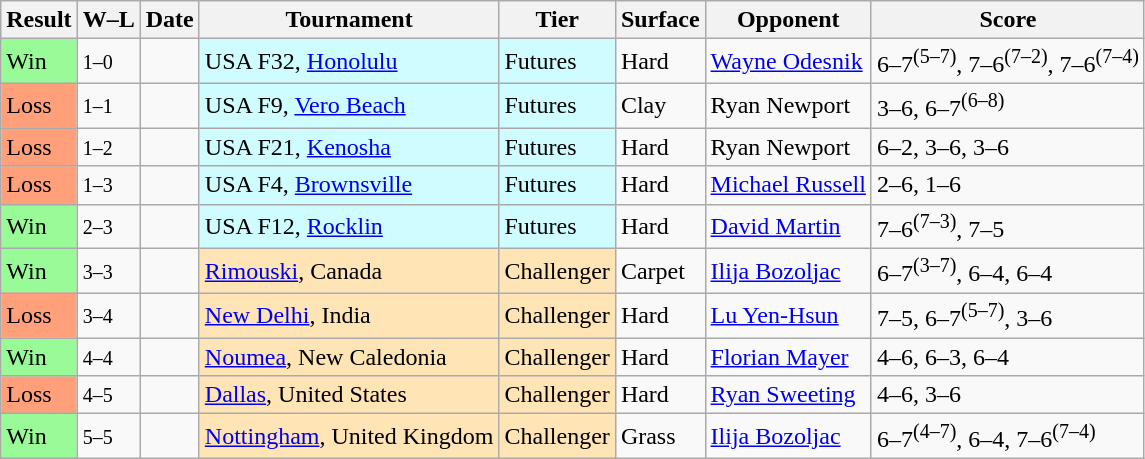<table class="sortable wikitable">
<tr>
<th>Result</th>
<th class="unsortable">W–L</th>
<th>Date</th>
<th>Tournament</th>
<th>Tier</th>
<th>Surface</th>
<th>Opponent</th>
<th class="unsortable">Score</th>
</tr>
<tr>
<td style="background:#98fb98;">Win</td>
<td><small>1–0</small></td>
<td></td>
<td style="background:#cffcff;">USA F32, <a href='#'>Honolulu</a></td>
<td style="background:#cffcff;">Futures</td>
<td>Hard</td>
<td> <a href='#'>Wayne Odesnik</a></td>
<td>6–7<sup>(5–7)</sup>, 7–6<sup>(7–2)</sup>, 7–6<sup>(7–4)</sup></td>
</tr>
<tr>
<td style="background:#ffa07a;">Loss</td>
<td><small>1–1</small></td>
<td></td>
<td style="background:#cffcff;">USA F9, <a href='#'>Vero Beach</a></td>
<td style="background:#cffcff;">Futures</td>
<td>Clay</td>
<td> Ryan Newport</td>
<td>3–6, 6–7<sup>(6–8)</sup></td>
</tr>
<tr>
<td style="background:#ffa07a;">Loss</td>
<td><small>1–2</small></td>
<td></td>
<td style="background:#cffcff;">USA F21, <a href='#'>Kenosha</a></td>
<td style="background:#cffcff;">Futures</td>
<td>Hard</td>
<td> Ryan Newport</td>
<td>6–2, 3–6, 3–6</td>
</tr>
<tr>
<td style="background:#ffa07a;">Loss</td>
<td><small>1–3</small></td>
<td></td>
<td style="background:#cffcff;">USA F4, <a href='#'>Brownsville</a></td>
<td style="background:#cffcff;">Futures</td>
<td>Hard</td>
<td> <a href='#'>Michael Russell</a></td>
<td>2–6, 1–6</td>
</tr>
<tr>
<td style="background:#98fb98;">Win</td>
<td><small>2–3</small></td>
<td></td>
<td style="background:#cffcff;">USA F12, <a href='#'>Rocklin</a></td>
<td style="background:#cffcff;">Futures</td>
<td>Hard</td>
<td> <a href='#'>David Martin</a></td>
<td>7–6<sup>(7–3)</sup>, 7–5</td>
</tr>
<tr>
<td style="background:#98fb98;">Win</td>
<td><small>3–3</small></td>
<td></td>
<td style="background:moccasin;"><a href='#'>Rimouski</a>, Canada</td>
<td style="background:moccasin;">Challenger</td>
<td>Carpet</td>
<td> <a href='#'>Ilija Bozoljac</a></td>
<td>6–7<sup>(3–7)</sup>, 6–4, 6–4</td>
</tr>
<tr>
<td style="background:#ffa07a;">Loss</td>
<td><small>3–4</small></td>
<td></td>
<td style="background:moccasin;"><a href='#'>New Delhi</a>, India</td>
<td style="background:moccasin;">Challenger</td>
<td>Hard</td>
<td> <a href='#'>Lu Yen-Hsun</a></td>
<td>7–5, 6–7<sup>(5–7)</sup>, 3–6</td>
</tr>
<tr>
<td style="background:#98fb98;">Win</td>
<td><small>4–4</small></td>
<td></td>
<td style="background:moccasin;"><a href='#'>Noumea</a>, New Caledonia</td>
<td style="background:moccasin;">Challenger</td>
<td>Hard</td>
<td> <a href='#'>Florian Mayer</a></td>
<td>4–6, 6–3, 6–4</td>
</tr>
<tr>
<td style="background:#ffa07a;">Loss</td>
<td><small>4–5</small></td>
<td></td>
<td style="background:moccasin;"><a href='#'>Dallas</a>, United States</td>
<td style="background:moccasin;">Challenger</td>
<td>Hard</td>
<td> <a href='#'>Ryan Sweeting</a></td>
<td>4–6, 3–6</td>
</tr>
<tr>
<td style="background:#98fb98;">Win</td>
<td><small>5–5</small></td>
<td></td>
<td style="background:moccasin;"><a href='#'>Nottingham</a>, United Kingdom</td>
<td style="background:moccasin;">Challenger</td>
<td>Grass</td>
<td> <a href='#'>Ilija Bozoljac</a></td>
<td>6–7<sup>(4–7)</sup>, 6–4, 7–6<sup>(7–4)</sup></td>
</tr>
</table>
